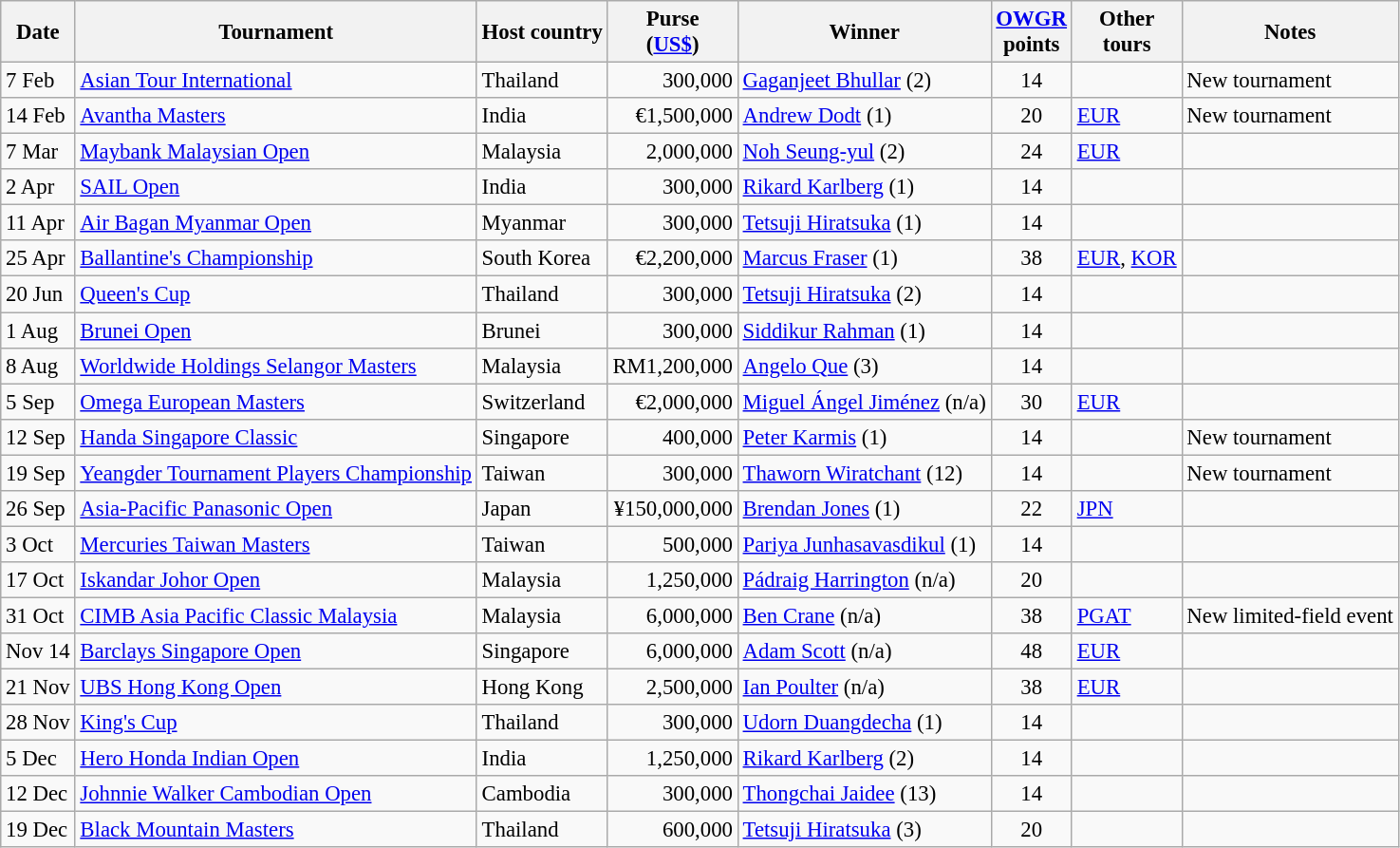<table class="wikitable" style="font-size:95%">
<tr>
<th>Date</th>
<th>Tournament</th>
<th>Host country</th>
<th>Purse<br>(<a href='#'>US$</a>)</th>
<th>Winner</th>
<th><a href='#'>OWGR</a><br>points</th>
<th>Other<br>tours</th>
<th>Notes</th>
</tr>
<tr>
<td>7 Feb</td>
<td><a href='#'>Asian Tour International</a></td>
<td>Thailand</td>
<td align=right>300,000</td>
<td> <a href='#'>Gaganjeet Bhullar</a> (2)</td>
<td align=center>14</td>
<td></td>
<td>New tournament</td>
</tr>
<tr>
<td>14 Feb</td>
<td><a href='#'>Avantha Masters</a></td>
<td>India</td>
<td align=right>€1,500,000</td>
<td> <a href='#'>Andrew Dodt</a> (1)</td>
<td align=center>20</td>
<td><a href='#'>EUR</a></td>
<td>New tournament</td>
</tr>
<tr>
<td>7 Mar</td>
<td><a href='#'>Maybank Malaysian Open</a></td>
<td>Malaysia</td>
<td align=right>2,000,000</td>
<td> <a href='#'>Noh Seung-yul</a> (2)</td>
<td align=center>24</td>
<td><a href='#'>EUR</a></td>
<td></td>
</tr>
<tr>
<td>2 Apr</td>
<td><a href='#'>SAIL Open</a></td>
<td>India</td>
<td align=right>300,000</td>
<td> <a href='#'>Rikard Karlberg</a> (1)</td>
<td align=center>14</td>
<td></td>
<td></td>
</tr>
<tr>
<td>11 Apr</td>
<td><a href='#'>Air Bagan Myanmar Open</a></td>
<td>Myanmar</td>
<td align=right>300,000</td>
<td> <a href='#'>Tetsuji Hiratsuka</a> (1)</td>
<td align=center>14</td>
<td></td>
<td></td>
</tr>
<tr>
<td>25 Apr</td>
<td><a href='#'>Ballantine's Championship</a></td>
<td>South Korea</td>
<td align=right>€2,200,000</td>
<td> <a href='#'>Marcus Fraser</a> (1)</td>
<td align=center>38</td>
<td><a href='#'>EUR</a>, <a href='#'>KOR</a></td>
<td></td>
</tr>
<tr>
<td>20 Jun</td>
<td><a href='#'>Queen's Cup</a></td>
<td>Thailand</td>
<td align=right>300,000</td>
<td> <a href='#'>Tetsuji Hiratsuka</a> (2)</td>
<td align=center>14</td>
<td></td>
<td></td>
</tr>
<tr>
<td>1 Aug</td>
<td><a href='#'>Brunei Open</a></td>
<td>Brunei</td>
<td align=right>300,000</td>
<td> <a href='#'>Siddikur Rahman</a> (1)</td>
<td align=center>14</td>
<td></td>
<td></td>
</tr>
<tr>
<td>8 Aug</td>
<td><a href='#'>Worldwide Holdings Selangor Masters</a></td>
<td>Malaysia</td>
<td align=right>RM1,200,000</td>
<td> <a href='#'>Angelo Que</a> (3)</td>
<td align=center>14</td>
<td></td>
<td></td>
</tr>
<tr>
<td>5 Sep</td>
<td><a href='#'>Omega European Masters</a></td>
<td>Switzerland</td>
<td align=right>€2,000,000</td>
<td> <a href='#'>Miguel Ángel Jiménez</a> (n/a)</td>
<td align=center>30</td>
<td><a href='#'>EUR</a></td>
<td></td>
</tr>
<tr>
<td>12 Sep</td>
<td><a href='#'>Handa Singapore Classic</a></td>
<td>Singapore</td>
<td align=right>400,000</td>
<td> <a href='#'>Peter Karmis</a> (1)</td>
<td align=center>14</td>
<td></td>
<td>New tournament</td>
</tr>
<tr>
<td>19 Sep</td>
<td><a href='#'>Yeangder Tournament Players Championship</a></td>
<td>Taiwan</td>
<td align=right>300,000</td>
<td> <a href='#'>Thaworn Wiratchant</a> (12)</td>
<td align=center>14</td>
<td></td>
<td>New tournament</td>
</tr>
<tr>
<td>26 Sep</td>
<td><a href='#'>Asia-Pacific Panasonic Open</a></td>
<td>Japan</td>
<td align=right>¥150,000,000</td>
<td> <a href='#'>Brendan Jones</a> (1)</td>
<td align=center>22</td>
<td><a href='#'>JPN</a></td>
<td></td>
</tr>
<tr>
<td>3 Oct</td>
<td><a href='#'>Mercuries Taiwan Masters</a></td>
<td>Taiwan</td>
<td align=right>500,000</td>
<td> <a href='#'>Pariya Junhasavasdikul</a> (1)</td>
<td align=center>14</td>
<td></td>
<td></td>
</tr>
<tr>
<td>17 Oct</td>
<td><a href='#'>Iskandar Johor Open</a></td>
<td>Malaysia</td>
<td align=right>1,250,000</td>
<td> <a href='#'>Pádraig Harrington</a> (n/a)</td>
<td align=center>20</td>
<td></td>
<td></td>
</tr>
<tr>
<td>31 Oct</td>
<td><a href='#'>CIMB Asia Pacific Classic Malaysia</a></td>
<td>Malaysia</td>
<td align=right>6,000,000</td>
<td> <a href='#'>Ben Crane</a> (n/a)</td>
<td align=center>38</td>
<td><a href='#'>PGAT</a></td>
<td>New limited-field event</td>
</tr>
<tr>
<td>Nov 14</td>
<td><a href='#'>Barclays Singapore Open</a></td>
<td>Singapore</td>
<td align=right>6,000,000</td>
<td> <a href='#'>Adam Scott</a> (n/a)</td>
<td align=center>48</td>
<td><a href='#'>EUR</a></td>
<td></td>
</tr>
<tr>
<td>21 Nov</td>
<td><a href='#'>UBS Hong Kong Open</a></td>
<td>Hong Kong</td>
<td align=right>2,500,000</td>
<td> <a href='#'>Ian Poulter</a> (n/a)</td>
<td align=center>38</td>
<td><a href='#'>EUR</a></td>
<td></td>
</tr>
<tr>
<td>28 Nov</td>
<td><a href='#'>King's Cup</a></td>
<td>Thailand</td>
<td align=right>300,000</td>
<td> <a href='#'>Udorn Duangdecha</a> (1)</td>
<td align=center>14</td>
<td></td>
<td></td>
</tr>
<tr>
<td>5 Dec</td>
<td><a href='#'>Hero Honda Indian Open</a></td>
<td>India</td>
<td align=right>1,250,000</td>
<td> <a href='#'>Rikard Karlberg</a> (2)</td>
<td align=center>14</td>
<td></td>
<td></td>
</tr>
<tr>
<td>12 Dec</td>
<td><a href='#'>Johnnie Walker Cambodian Open</a></td>
<td>Cambodia</td>
<td align=right>300,000</td>
<td> <a href='#'>Thongchai Jaidee</a> (13)</td>
<td align=center>14</td>
<td></td>
<td></td>
</tr>
<tr>
<td>19 Dec</td>
<td><a href='#'>Black Mountain Masters</a></td>
<td>Thailand</td>
<td align=right>600,000</td>
<td> <a href='#'>Tetsuji Hiratsuka</a> (3)</td>
<td align=center>20</td>
<td></td>
<td></td>
</tr>
</table>
